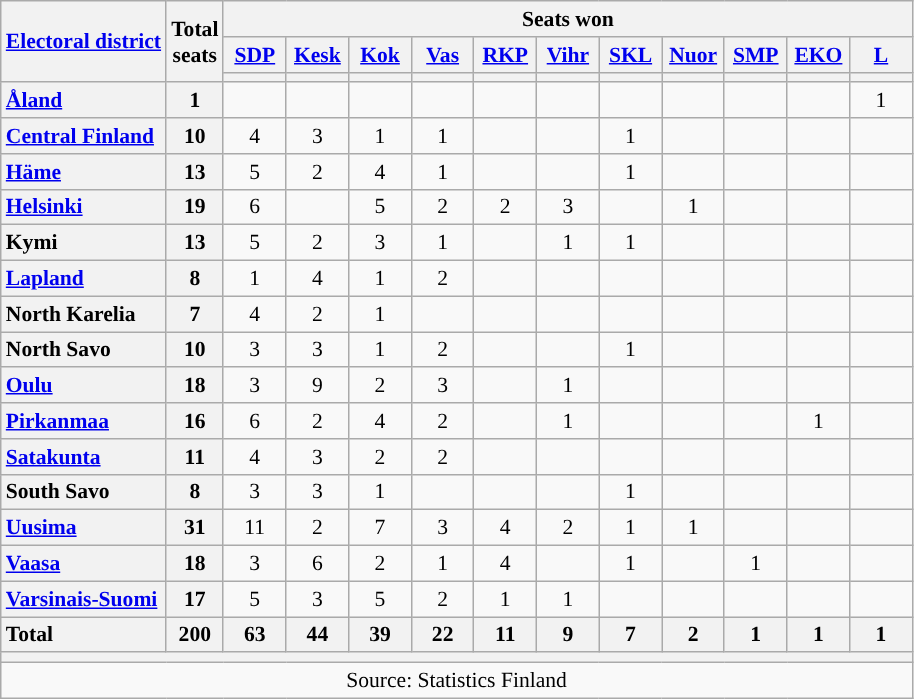<table class="wikitable" style="text-align:center; font-size: 0.9em;">
<tr>
<th rowspan="3"><a href='#'>Electoral district</a></th>
<th rowspan="3">Total<br>seats</th>
<th colspan="11">Seats won</th>
</tr>
<tr>
<th class="unsortable" style="width:35px;"><a href='#'>SDP</a></th>
<th class="unsortable" style="width:35px;"><a href='#'>Kesk</a></th>
<th class="unsortable" style="width:35px;"><a href='#'>Kok</a></th>
<th class="unsortable" style="width:35px;"><a href='#'>Vas</a></th>
<th class="unsortable" style="width:35px;"><a href='#'>RKP</a></th>
<th class="unsortable" style="width:35px;"><a href='#'>Vihr</a></th>
<th class="unsortable" style="width:35px;"><a href='#'>SKL</a></th>
<th class="unsortable" style="width:35px;"><a href='#'>Nuor</a></th>
<th class="unsortable" style="width:35px;"><a href='#'>SMP</a></th>
<th class="unsortable" style="width:35px;"><a href='#'>EKO</a></th>
<th class="unsortable" style="width:35px;"><a href='#'>L</a></th>
</tr>
<tr>
<th style="background:"></th>
<th style="background:"></th>
<th style="background:"></th>
<th style="background:"></th>
<th style="background:"></th>
<th style="background:"></th>
<th style="background:"></th>
<th style="background:"></th>
<th style="background:"></th>
<th style="background:"></th>
<th style="background:"></th>
</tr>
<tr>
<th style="text-align: left;"><a href='#'>Åland</a></th>
<th>1</th>
<td></td>
<td></td>
<td></td>
<td></td>
<td></td>
<td></td>
<td></td>
<td></td>
<td></td>
<td></td>
<td>1</td>
</tr>
<tr>
<th style="text-align: left;"><a href='#'>Central Finland</a></th>
<th>10</th>
<td>4</td>
<td>3</td>
<td>1</td>
<td>1</td>
<td></td>
<td></td>
<td>1</td>
<td></td>
<td></td>
<td></td>
<td></td>
</tr>
<tr>
<th style="text-align: left;"><a href='#'>Häme</a></th>
<th>13</th>
<td>5</td>
<td>2</td>
<td>4</td>
<td>1</td>
<td></td>
<td></td>
<td>1</td>
<td></td>
<td></td>
<td></td>
<td></td>
</tr>
<tr>
<th style="text-align: left;"><a href='#'>Helsinki</a></th>
<th>19</th>
<td>6</td>
<td></td>
<td>5</td>
<td>2</td>
<td>2</td>
<td>3</td>
<td></td>
<td>1</td>
<td></td>
<td></td>
<td></td>
</tr>
<tr>
<th style="text-align: left;">Kymi</th>
<th>13</th>
<td>5</td>
<td>2</td>
<td>3</td>
<td>1</td>
<td></td>
<td>1</td>
<td>1</td>
<td></td>
<td></td>
<td></td>
<td></td>
</tr>
<tr>
<th style="text-align: left;"><a href='#'>Lapland</a></th>
<th>8</th>
<td>1</td>
<td>4</td>
<td>1</td>
<td>2</td>
<td></td>
<td></td>
<td></td>
<td></td>
<td></td>
<td></td>
<td></td>
</tr>
<tr>
<th style="text-align: left;">North Karelia</th>
<th>7</th>
<td>4</td>
<td>2</td>
<td>1</td>
<td></td>
<td></td>
<td></td>
<td></td>
<td></td>
<td></td>
<td></td>
<td></td>
</tr>
<tr>
<th style="text-align: left;">North Savo</th>
<th>10</th>
<td>3</td>
<td>3</td>
<td>1</td>
<td>2</td>
<td></td>
<td></td>
<td>1</td>
<td></td>
<td></td>
<td></td>
<td></td>
</tr>
<tr>
<th style="text-align: left;"><a href='#'>Oulu</a></th>
<th>18</th>
<td>3</td>
<td>9</td>
<td>2</td>
<td>3</td>
<td></td>
<td>1</td>
<td></td>
<td></td>
<td></td>
<td></td>
<td></td>
</tr>
<tr>
<th style="text-align: left;"><a href='#'>Pirkanmaa</a></th>
<th>16</th>
<td>6</td>
<td>2</td>
<td>4</td>
<td>2</td>
<td></td>
<td>1</td>
<td></td>
<td></td>
<td></td>
<td>1</td>
<td></td>
</tr>
<tr>
<th style="text-align: left;"><a href='#'>Satakunta</a></th>
<th>11</th>
<td>4</td>
<td>3</td>
<td>2</td>
<td>2</td>
<td></td>
<td></td>
<td></td>
<td></td>
<td></td>
<td></td>
<td></td>
</tr>
<tr>
<th style="text-align: left;">South Savo</th>
<th>8</th>
<td>3</td>
<td>3</td>
<td>1</td>
<td></td>
<td></td>
<td></td>
<td>1</td>
<td></td>
<td></td>
<td></td>
<td></td>
</tr>
<tr>
<th style="text-align: left;"><a href='#'>Uusima</a></th>
<th>31</th>
<td>11</td>
<td>2</td>
<td>7</td>
<td>3</td>
<td>4</td>
<td>2</td>
<td>1</td>
<td>1</td>
<td></td>
<td></td>
<td></td>
</tr>
<tr>
<th style="text-align: left;"><a href='#'>Vaasa</a></th>
<th>18</th>
<td>3</td>
<td>6</td>
<td>2</td>
<td>1</td>
<td>4</td>
<td></td>
<td>1</td>
<td></td>
<td>1</td>
<td></td>
<td></td>
</tr>
<tr>
<th style="text-align: left;"><a href='#'>Varsinais-Suomi</a></th>
<th>17</th>
<td>5</td>
<td>3</td>
<td>5</td>
<td>2</td>
<td>1</td>
<td>1</td>
<td></td>
<td></td>
<td></td>
<td></td>
<td></td>
</tr>
<tr class="sortbottom">
<th style="text-align: left;">Total</th>
<th>200</th>
<th>63</th>
<th>44</th>
<th>39</th>
<th>22</th>
<th>11</th>
<th>9</th>
<th>7</th>
<th>2</th>
<th>1</th>
<th>1</th>
<th>1</th>
</tr>
<tr>
<th colspan="13"></th>
</tr>
<tr>
<td colspan="13">Source: Statistics Finland</td>
</tr>
</table>
